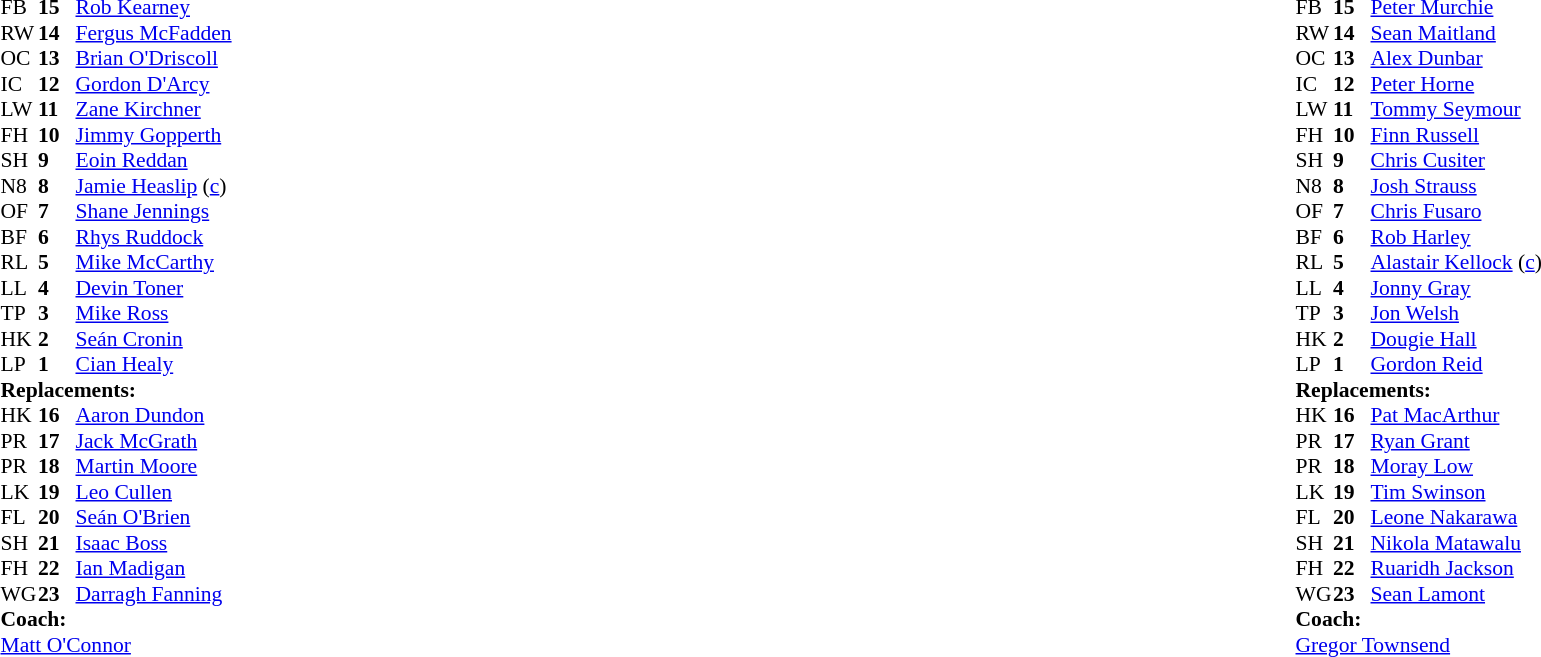<table style="width:100%;">
<tr>
<td style="vertical-align:top; width:50%;"><br><table style="font-size: 90%" cellspacing="0" cellpadding="0">
<tr>
<th width="25"></th>
<th width="25"></th>
</tr>
<tr>
<td>FB</td>
<td><strong>15</strong></td>
<td> <a href='#'>Rob Kearney</a></td>
<td></td>
<td></td>
</tr>
<tr>
<td>RW</td>
<td><strong>14</strong></td>
<td> <a href='#'>Fergus McFadden</a></td>
</tr>
<tr>
<td>OC</td>
<td><strong>13</strong></td>
<td> <a href='#'>Brian O'Driscoll</a></td>
<td></td>
<td></td>
</tr>
<tr>
<td>IC</td>
<td><strong>12</strong></td>
<td> <a href='#'>Gordon D'Arcy</a></td>
</tr>
<tr>
<td>LW</td>
<td><strong>11</strong></td>
<td> <a href='#'>Zane Kirchner</a></td>
</tr>
<tr>
<td>FH</td>
<td><strong>10</strong></td>
<td> <a href='#'>Jimmy Gopperth</a></td>
</tr>
<tr>
<td>SH</td>
<td><strong>9</strong></td>
<td> <a href='#'>Eoin Reddan</a></td>
<td></td>
<td></td>
</tr>
<tr>
<td>N8</td>
<td><strong>8</strong></td>
<td> <a href='#'>Jamie Heaslip</a> (<a href='#'>c</a>)</td>
</tr>
<tr>
<td>OF</td>
<td><strong>7</strong></td>
<td> <a href='#'>Shane Jennings</a></td>
<td></td>
<td></td>
</tr>
<tr>
<td>BF</td>
<td><strong>6</strong></td>
<td> <a href='#'>Rhys Ruddock</a></td>
</tr>
<tr>
<td>RL</td>
<td><strong>5</strong></td>
<td> <a href='#'>Mike McCarthy</a></td>
<td></td>
<td></td>
</tr>
<tr>
<td>LL</td>
<td><strong>4</strong></td>
<td> <a href='#'>Devin Toner</a></td>
</tr>
<tr>
<td>TP</td>
<td><strong>3</strong></td>
<td> <a href='#'>Mike Ross</a></td>
<td></td>
<td></td>
</tr>
<tr>
<td>HK</td>
<td><strong>2</strong></td>
<td> <a href='#'>Seán Cronin</a></td>
<td></td>
<td></td>
</tr>
<tr>
<td>LP</td>
<td><strong>1</strong></td>
<td> <a href='#'>Cian Healy</a></td>
<td></td>
<td></td>
</tr>
<tr>
<td colspan=3><strong>Replacements:</strong></td>
</tr>
<tr>
<td>HK</td>
<td><strong>16</strong></td>
<td> <a href='#'>Aaron Dundon</a></td>
<td></td>
<td></td>
</tr>
<tr>
<td>PR</td>
<td><strong>17</strong></td>
<td> <a href='#'>Jack McGrath</a></td>
<td></td>
<td></td>
</tr>
<tr>
<td>PR</td>
<td><strong>18</strong></td>
<td> <a href='#'>Martin Moore</a></td>
<td></td>
<td></td>
</tr>
<tr>
<td>LK</td>
<td><strong>19</strong></td>
<td> <a href='#'>Leo Cullen</a></td>
<td></td>
<td></td>
</tr>
<tr>
<td>FL</td>
<td><strong>20</strong></td>
<td> <a href='#'>Seán O'Brien</a></td>
<td></td>
<td></td>
</tr>
<tr>
<td>SH</td>
<td><strong>21</strong></td>
<td> <a href='#'>Isaac Boss</a></td>
<td></td>
<td></td>
</tr>
<tr>
<td>FH</td>
<td><strong>22</strong></td>
<td> <a href='#'>Ian Madigan</a></td>
<td></td>
<td></td>
</tr>
<tr>
<td>WG</td>
<td><strong>23</strong></td>
<td> <a href='#'>Darragh Fanning</a></td>
<td></td>
<td></td>
</tr>
<tr>
<td colspan=3><strong>Coach:</strong></td>
</tr>
<tr>
<td colspan="4"> <a href='#'>Matt O'Connor</a></td>
</tr>
</table>
</td>
<td valign="top"></td>
<td style="vertical-align:top; width:50%;"><br><table cellspacing="0" cellpadding="0" style="font-size:90%; margin:auto;">
<tr>
<th width="25"></th>
<th width="25"></th>
</tr>
<tr>
<td>FB</td>
<td><strong>15</strong></td>
<td> <a href='#'>Peter Murchie</a></td>
</tr>
<tr>
<td>RW</td>
<td><strong>14</strong></td>
<td> <a href='#'>Sean Maitland</a></td>
</tr>
<tr>
<td>OC</td>
<td><strong>13</strong></td>
<td> <a href='#'>Alex Dunbar</a></td>
<td></td>
<td></td>
</tr>
<tr>
<td>IC</td>
<td><strong>12</strong></td>
<td> <a href='#'>Peter Horne</a></td>
<td></td>
<td></td>
<td></td>
</tr>
<tr>
<td>LW</td>
<td><strong>11</strong></td>
<td> <a href='#'>Tommy Seymour</a></td>
</tr>
<tr>
<td>FH</td>
<td><strong>10</strong></td>
<td> <a href='#'>Finn Russell</a></td>
<td></td>
<td></td>
<td></td>
<td></td>
</tr>
<tr>
<td>SH</td>
<td><strong>9</strong></td>
<td> <a href='#'>Chris Cusiter</a></td>
<td></td>
<td></td>
</tr>
<tr>
<td>N8</td>
<td><strong>8</strong></td>
<td> <a href='#'>Josh Strauss</a></td>
</tr>
<tr>
<td>OF</td>
<td><strong>7</strong></td>
<td> <a href='#'>Chris Fusaro</a></td>
<td></td>
<td></td>
</tr>
<tr>
<td>BF</td>
<td><strong>6</strong></td>
<td> <a href='#'>Rob Harley</a></td>
</tr>
<tr>
<td>RL</td>
<td><strong>5</strong></td>
<td> <a href='#'>Alastair Kellock</a> (<a href='#'>c</a>)</td>
<td></td>
<td></td>
</tr>
<tr>
<td>LL</td>
<td><strong>4</strong></td>
<td> <a href='#'>Jonny Gray</a></td>
</tr>
<tr>
<td>TP</td>
<td><strong>3</strong></td>
<td> <a href='#'>Jon Welsh</a></td>
<td></td>
<td></td>
</tr>
<tr>
<td>HK</td>
<td><strong>2</strong></td>
<td> <a href='#'>Dougie Hall</a></td>
<td></td>
<td></td>
</tr>
<tr>
<td>LP</td>
<td><strong>1</strong></td>
<td> <a href='#'>Gordon Reid</a></td>
<td></td>
<td></td>
</tr>
<tr>
<td colspan=3><strong>Replacements:</strong></td>
</tr>
<tr>
<td>HK</td>
<td><strong>16</strong></td>
<td> <a href='#'>Pat MacArthur</a></td>
<td></td>
<td></td>
</tr>
<tr>
<td>PR</td>
<td><strong>17</strong></td>
<td> <a href='#'>Ryan Grant</a></td>
<td></td>
<td></td>
</tr>
<tr>
<td>PR</td>
<td><strong>18</strong></td>
<td> <a href='#'>Moray Low</a></td>
<td></td>
<td></td>
</tr>
<tr>
<td>LK</td>
<td><strong>19</strong></td>
<td> <a href='#'>Tim Swinson</a></td>
<td></td>
<td></td>
</tr>
<tr>
<td>FL</td>
<td><strong>20</strong></td>
<td> <a href='#'>Leone Nakarawa</a></td>
<td></td>
<td></td>
</tr>
<tr>
<td>SH</td>
<td><strong>21</strong></td>
<td> <a href='#'>Nikola Matawalu</a></td>
<td></td>
<td></td>
</tr>
<tr>
<td>FH</td>
<td><strong>22</strong></td>
<td> <a href='#'>Ruaridh Jackson</a></td>
<td></td>
<td></td>
<td></td>
<td></td>
</tr>
<tr>
<td>WG</td>
<td><strong>23</strong></td>
<td> <a href='#'>Sean Lamont</a></td>
<td></td>
<td></td>
</tr>
<tr>
<td colspan=3><strong>Coach:</strong></td>
</tr>
<tr>
<td colspan="4"> <a href='#'>Gregor Townsend</a></td>
</tr>
</table>
</td>
</tr>
</table>
